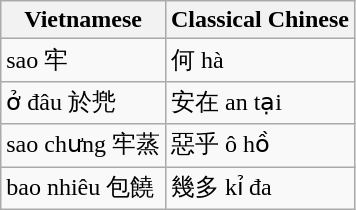<table class="wikitable">
<tr>
<th>Vietnamese</th>
<th>Classical Chinese</th>
</tr>
<tr>
<td>sao 牢</td>
<td>何 hà</td>
</tr>
<tr>
<td>ở đâu 於兠</td>
<td>安在 an tại</td>
</tr>
<tr>
<td>sao chưng 牢蒸</td>
<td>惡乎 ô hồ</td>
</tr>
<tr>
<td>bao nhiêu 包饒</td>
<td>幾多 kỉ đa</td>
</tr>
</table>
